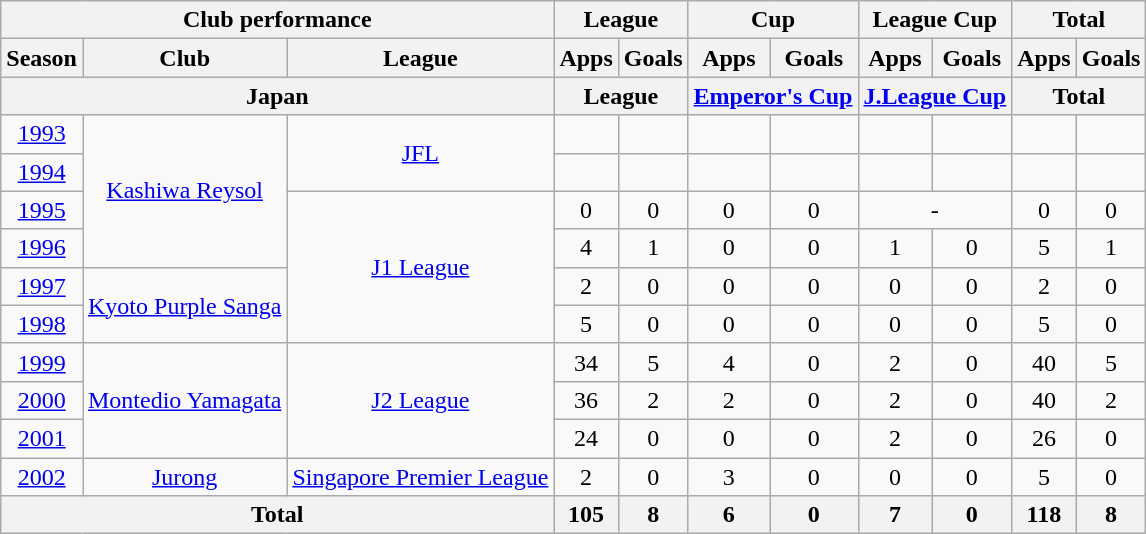<table class="wikitable" style="text-align:center;">
<tr>
<th colspan=3>Club performance</th>
<th colspan=2>League</th>
<th colspan=2>Cup</th>
<th colspan=2>League Cup</th>
<th colspan=2>Total</th>
</tr>
<tr>
<th>Season</th>
<th>Club</th>
<th>League</th>
<th>Apps</th>
<th>Goals</th>
<th>Apps</th>
<th>Goals</th>
<th>Apps</th>
<th>Goals</th>
<th>Apps</th>
<th>Goals</th>
</tr>
<tr>
<th colspan=3>Japan</th>
<th colspan=2>League</th>
<th colspan=2><a href='#'>Emperor's Cup</a></th>
<th colspan=2><a href='#'>J.League Cup</a></th>
<th colspan=2>Total</th>
</tr>
<tr>
<td><a href='#'>1993</a></td>
<td rowspan="4"><a href='#'>Kashiwa Reysol</a></td>
<td rowspan="2"><a href='#'>JFL</a></td>
<td></td>
<td></td>
<td></td>
<td></td>
<td></td>
<td></td>
<td></td>
<td></td>
</tr>
<tr>
<td><a href='#'>1994</a></td>
<td></td>
<td></td>
<td></td>
<td></td>
<td></td>
<td></td>
<td></td>
<td></td>
</tr>
<tr>
<td><a href='#'>1995</a></td>
<td rowspan="4"><a href='#'>J1 League</a></td>
<td>0</td>
<td>0</td>
<td>0</td>
<td>0</td>
<td colspan="2">-</td>
<td>0</td>
<td>0</td>
</tr>
<tr>
<td><a href='#'>1996</a></td>
<td>4</td>
<td>1</td>
<td>0</td>
<td>0</td>
<td>1</td>
<td>0</td>
<td>5</td>
<td>1</td>
</tr>
<tr>
<td><a href='#'>1997</a></td>
<td rowspan="2"><a href='#'>Kyoto Purple Sanga</a></td>
<td>2</td>
<td>0</td>
<td>0</td>
<td>0</td>
<td>0</td>
<td>0</td>
<td>2</td>
<td>0</td>
</tr>
<tr>
<td><a href='#'>1998</a></td>
<td>5</td>
<td>0</td>
<td>0</td>
<td>0</td>
<td>0</td>
<td>0</td>
<td>5</td>
<td>0</td>
</tr>
<tr>
<td><a href='#'>1999</a></td>
<td rowspan="3"><a href='#'>Montedio Yamagata</a></td>
<td rowspan="3"><a href='#'>J2 League</a></td>
<td>34</td>
<td>5</td>
<td>4</td>
<td>0</td>
<td>2</td>
<td>0</td>
<td>40</td>
<td>5</td>
</tr>
<tr>
<td><a href='#'>2000</a></td>
<td>36</td>
<td>2</td>
<td>2</td>
<td>0</td>
<td>2</td>
<td>0</td>
<td>40</td>
<td>2</td>
</tr>
<tr>
<td><a href='#'>2001</a></td>
<td>24</td>
<td>0</td>
<td>0</td>
<td>0</td>
<td>2</td>
<td>0</td>
<td>26</td>
<td>0</td>
</tr>
<tr>
<td><a href='#'>2002</a></td>
<td><a href='#'>Jurong</a></td>
<td><a href='#'>Singapore Premier League</a></td>
<td>2</td>
<td>0</td>
<td>3</td>
<td>0</td>
<td>0</td>
<td>0</td>
<td>5</td>
<td>0</td>
</tr>
<tr>
<th colspan=3>Total</th>
<th>105</th>
<th>8</th>
<th>6</th>
<th>0</th>
<th>7</th>
<th>0</th>
<th>118</th>
<th>8</th>
</tr>
</table>
